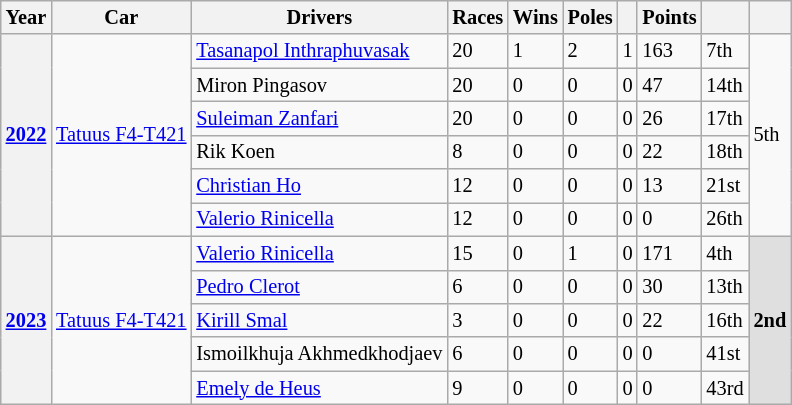<table class="wikitable" style="font-size:85%">
<tr>
<th>Year</th>
<th>Car</th>
<th>Drivers</th>
<th>Races</th>
<th>Wins</th>
<th>Poles</th>
<th></th>
<th>Points</th>
<th></th>
<th></th>
</tr>
<tr>
<th rowspan="6"><a href='#'>2022</a></th>
<td rowspan="6"><a href='#'>Tatuus F4-T421</a></td>
<td> <a href='#'>Tasanapol Inthraphuvasak</a></td>
<td>20</td>
<td>1</td>
<td>2</td>
<td>1</td>
<td>163</td>
<td>7th</td>
<td rowspan="6">5th</td>
</tr>
<tr>
<td> Miron Pingasov</td>
<td>20</td>
<td>0</td>
<td>0</td>
<td>0</td>
<td>47</td>
<td>14th</td>
</tr>
<tr>
<td> <a href='#'>Suleiman Zanfari</a></td>
<td>20</td>
<td>0</td>
<td>0</td>
<td>0</td>
<td>26</td>
<td>17th</td>
</tr>
<tr>
<td> Rik Koen</td>
<td>8</td>
<td>0</td>
<td>0</td>
<td>0</td>
<td>22</td>
<td>18th</td>
</tr>
<tr>
<td> <a href='#'>Christian Ho</a></td>
<td>12</td>
<td>0</td>
<td>0</td>
<td>0</td>
<td>13</td>
<td>21st</td>
</tr>
<tr>
<td> <a href='#'>Valerio Rinicella</a></td>
<td>12</td>
<td>0</td>
<td>0</td>
<td>0</td>
<td>0</td>
<td>26th</td>
</tr>
<tr>
<th rowspan="5"><a href='#'>2023</a></th>
<td rowspan="5"><a href='#'>Tatuus F4-T421</a></td>
<td> <a href='#'>Valerio Rinicella</a></td>
<td>15</td>
<td>0</td>
<td>1</td>
<td>0</td>
<td>171</td>
<td>4th</td>
<td rowspan="5" style="background:#DFDFDF;"><strong>2nd</strong></td>
</tr>
<tr>
<td> <a href='#'>Pedro Clerot</a></td>
<td>6</td>
<td>0</td>
<td>0</td>
<td>0</td>
<td>30</td>
<td>13th</td>
</tr>
<tr>
<td> <a href='#'>Kirill Smal</a></td>
<td>3</td>
<td>0</td>
<td>0</td>
<td>0</td>
<td>22</td>
<td>16th</td>
</tr>
<tr>
<td> Ismoilkhuja Akhmedkhodjaev</td>
<td>6</td>
<td>0</td>
<td>0</td>
<td>0</td>
<td>0</td>
<td>41st</td>
</tr>
<tr>
<td> <a href='#'>Emely de Heus</a></td>
<td>9</td>
<td>0</td>
<td>0</td>
<td>0</td>
<td>0</td>
<td>43rd</td>
</tr>
</table>
